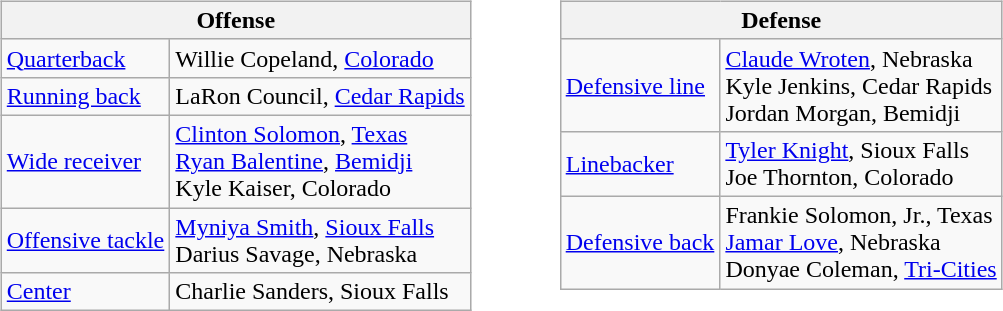<table border=0>
<tr valign="top">
<td><br><table class="wikitable">
<tr>
<th colspan="2">Offense</th>
</tr>
<tr>
<td><a href='#'>Quarterback</a></td>
<td>Willie Copeland, <a href='#'>Colorado</a></td>
</tr>
<tr>
<td><a href='#'>Running back</a></td>
<td>LaRon Council, <a href='#'>Cedar Rapids</a></td>
</tr>
<tr>
<td><a href='#'>Wide receiver</a></td>
<td><a href='#'>Clinton Solomon</a>, <a href='#'>Texas</a><br><a href='#'>Ryan Balentine</a>, <a href='#'>Bemidji</a><br>Kyle Kaiser, Colorado</td>
</tr>
<tr>
<td><a href='#'>Offensive tackle</a></td>
<td><a href='#'>Myniya Smith</a>, <a href='#'>Sioux Falls</a><br>Darius Savage, Nebraska</td>
</tr>
<tr>
<td><a href='#'>Center</a></td>
<td>Charlie Sanders, Sioux Falls</td>
</tr>
</table>
</td>
<td style="padding-left:40px;"><br><table class="wikitable">
<tr>
<th colspan="2">Defense</th>
</tr>
<tr>
<td><a href='#'>Defensive line</a></td>
<td><a href='#'>Claude Wroten</a>, Nebraska<br>Kyle Jenkins, Cedar Rapids<br>Jordan Morgan, Bemidji</td>
</tr>
<tr>
<td><a href='#'>Linebacker</a></td>
<td><a href='#'>Tyler Knight</a>, Sioux Falls<br>Joe Thornton, Colorado</td>
</tr>
<tr>
<td><a href='#'>Defensive back</a></td>
<td>Frankie Solomon, Jr., Texas<br><a href='#'>Jamar Love</a>, Nebraska<br>Donyae Coleman, <a href='#'>Tri-Cities</a></td>
</tr>
</table>
</td>
</tr>
</table>
